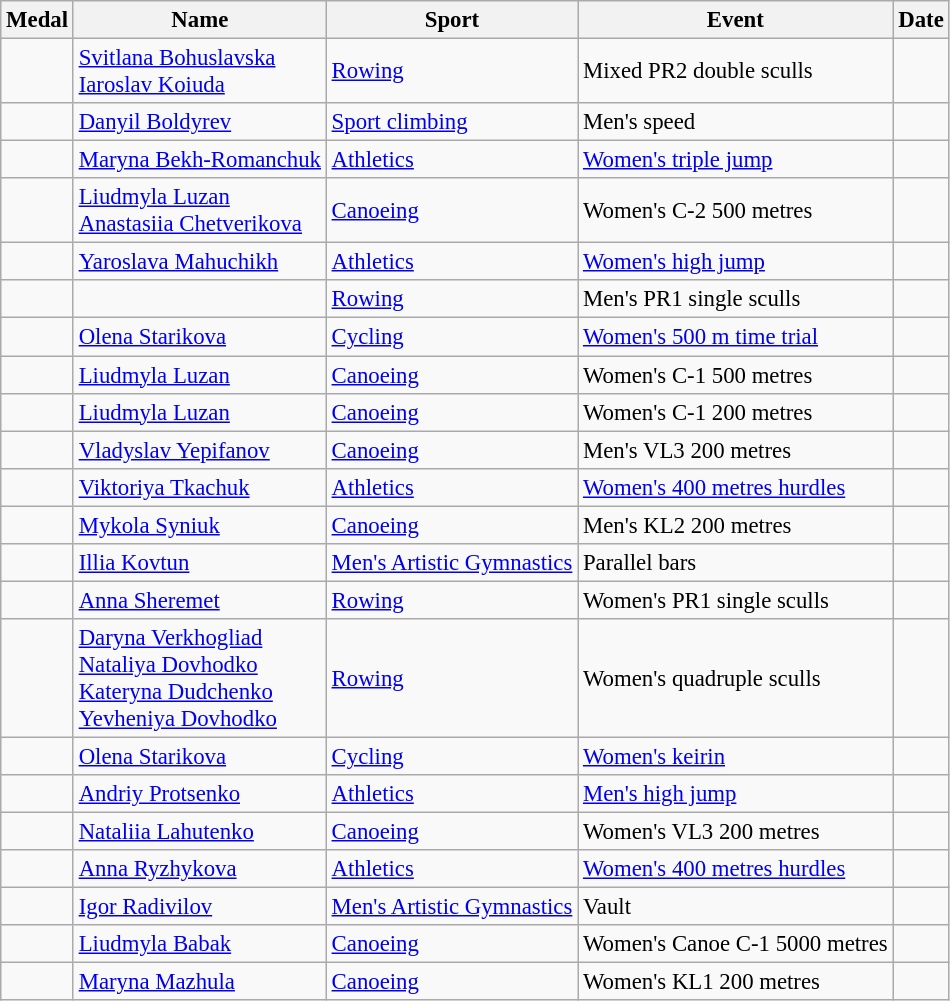<table class="wikitable sortable" style="font-size: 95%;">
<tr>
<th>Medal</th>
<th>Name</th>
<th>Sport</th>
<th>Event</th>
<th>Date</th>
</tr>
<tr>
<td></td>
<td><a href='#'>Svitlana Bohuslavska</a><br><a href='#'>Iaroslav Koiuda</a></td>
<td><a href='#'>Rowing</a></td>
<td>Mixed PR2 double sculls</td>
<td></td>
</tr>
<tr>
<td></td>
<td><a href='#'>Danyil Boldyrev</a></td>
<td><a href='#'>Sport climbing</a></td>
<td>Men's speed</td>
<td></td>
</tr>
<tr>
<td></td>
<td><a href='#'>Maryna Bekh-Romanchuk</a></td>
<td><a href='#'>Athletics</a></td>
<td><a href='#'>Women's triple jump</a></td>
<td></td>
</tr>
<tr>
<td></td>
<td><a href='#'>Liudmyla Luzan</a><br><a href='#'>Anastasiia Chetverikova</a></td>
<td><a href='#'>Canoeing</a></td>
<td>Women's C-2 500 metres</td>
<td></td>
</tr>
<tr>
<td></td>
<td><a href='#'>Yaroslava Mahuchikh</a></td>
<td><a href='#'>Athletics</a></td>
<td><a href='#'>Women's high jump</a></td>
<td></td>
</tr>
<tr>
<td></td>
<td></td>
<td><a href='#'>Rowing</a></td>
<td>Men's PR1 single sculls</td>
<td></td>
</tr>
<tr>
<td></td>
<td><a href='#'>Olena Starikova</a></td>
<td><a href='#'>Cycling</a></td>
<td><a href='#'>Women's 500 m time trial</a></td>
<td></td>
</tr>
<tr>
<td></td>
<td><a href='#'>Liudmyla Luzan</a></td>
<td><a href='#'>Canoeing</a></td>
<td>Women's C-1 500 metres</td>
<td></td>
</tr>
<tr>
<td></td>
<td><a href='#'>Liudmyla Luzan</a></td>
<td><a href='#'>Canoeing</a></td>
<td>Women's C-1 200 metres</td>
<td></td>
</tr>
<tr>
<td></td>
<td><a href='#'>Vladyslav Yepifanov</a></td>
<td><a href='#'>Canoeing</a></td>
<td>Men's VL3 200 metres</td>
<td></td>
</tr>
<tr>
<td></td>
<td><a href='#'>Viktoriya Tkachuk</a></td>
<td><a href='#'>Athletics</a></td>
<td><a href='#'>Women's 400 metres hurdles</a></td>
<td></td>
</tr>
<tr>
<td></td>
<td><a href='#'>Mykola Syniuk</a></td>
<td><a href='#'>Canoeing</a></td>
<td>Men's KL2 200 metres</td>
<td></td>
</tr>
<tr>
<td></td>
<td><a href='#'>Illia Kovtun</a></td>
<td><a href='#'>Men's Artistic Gymnastics</a></td>
<td>Parallel bars</td>
<td></td>
</tr>
<tr>
<td></td>
<td><a href='#'>Anna Sheremet</a></td>
<td><a href='#'>Rowing</a></td>
<td>Women's PR1 single sculls</td>
<td></td>
</tr>
<tr>
<td></td>
<td><a href='#'>Daryna Verkhogliad</a><br><a href='#'>Nataliya Dovhodko</a><br><a href='#'>Kateryna Dudchenko</a><br><a href='#'>Yevheniya Dovhodko</a></td>
<td><a href='#'>Rowing</a></td>
<td>Women's quadruple sculls</td>
<td></td>
</tr>
<tr>
<td></td>
<td><a href='#'>Olena Starikova</a></td>
<td><a href='#'>Cycling</a></td>
<td><a href='#'>Women's keirin</a></td>
<td></td>
</tr>
<tr>
<td></td>
<td><a href='#'>Andriy Protsenko</a></td>
<td><a href='#'>Athletics</a></td>
<td><a href='#'>Men's high jump</a></td>
<td></td>
</tr>
<tr>
<td></td>
<td><a href='#'>Nataliia Lahutenko</a></td>
<td><a href='#'>Canoeing</a></td>
<td>Women's VL3 200 metres</td>
<td></td>
</tr>
<tr>
<td></td>
<td><a href='#'>Anna Ryzhykova</a></td>
<td><a href='#'>Athletics</a></td>
<td><a href='#'>Women's 400 metres hurdles</a></td>
<td></td>
</tr>
<tr>
<td></td>
<td><a href='#'>Igor Radivilov</a></td>
<td><a href='#'>Men's Artistic Gymnastics</a></td>
<td>Vault</td>
<td></td>
</tr>
<tr>
<td></td>
<td><a href='#'>Liudmyla Babak</a></td>
<td><a href='#'>Canoeing</a></td>
<td>Women's Canoe C-1 5000 metres</td>
<td></td>
</tr>
<tr>
<td></td>
<td><a href='#'>Maryna Mazhula</a></td>
<td><a href='#'>Canoeing</a></td>
<td>Women's KL1 200 metres</td>
<td></td>
</tr>
</table>
